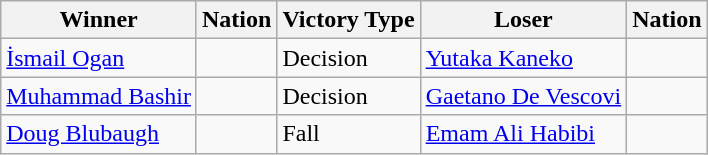<table class="wikitable sortable" style="text-align:left;">
<tr>
<th>Winner</th>
<th>Nation</th>
<th>Victory Type</th>
<th>Loser</th>
<th>Nation</th>
</tr>
<tr>
<td><a href='#'>İsmail Ogan</a></td>
<td></td>
<td>Decision</td>
<td><a href='#'>Yutaka Kaneko</a></td>
<td></td>
</tr>
<tr>
<td><a href='#'>Muhammad Bashir</a></td>
<td></td>
<td>Decision</td>
<td><a href='#'>Gaetano De Vescovi</a></td>
<td></td>
</tr>
<tr>
<td><a href='#'>Doug Blubaugh</a></td>
<td></td>
<td>Fall</td>
<td><a href='#'>Emam Ali Habibi</a></td>
<td></td>
</tr>
</table>
